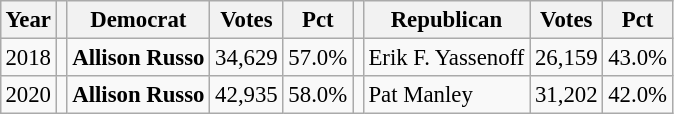<table class="wikitable" style="margin:0.5em ; font-size:95%">
<tr>
<th>Year</th>
<th></th>
<th>Democrat</th>
<th>Votes</th>
<th>Pct</th>
<th></th>
<th>Republican</th>
<th>Votes</th>
<th>Pct</th>
</tr>
<tr>
<td>2018</td>
<td></td>
<td><strong>Allison Russo</strong></td>
<td>34,629</td>
<td>57.0%</td>
<td></td>
<td>Erik F. Yassenoff</td>
<td>26,159</td>
<td>43.0%</td>
</tr>
<tr>
<td>2020</td>
<td></td>
<td><strong>Allison Russo</strong></td>
<td>42,935</td>
<td>58.0%</td>
<td></td>
<td>Pat Manley</td>
<td>31,202</td>
<td>42.0%</td>
</tr>
</table>
